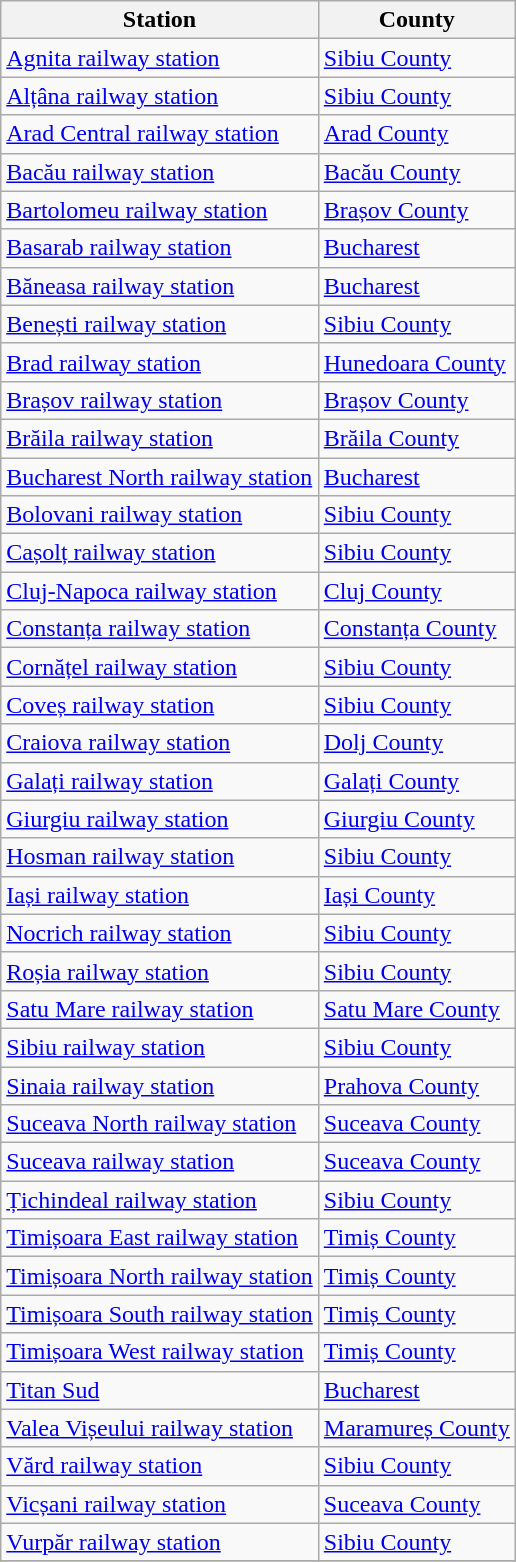<table class="sortable wikitable">
<tr>
<th>Station</th>
<th>County</th>
</tr>
<tr>
<td><a href='#'>Agnita railway station</a></td>
<td><a href='#'>Sibiu County</a></td>
</tr>
<tr>
<td><a href='#'>Alțâna railway station</a></td>
<td><a href='#'>Sibiu County</a></td>
</tr>
<tr>
<td><a href='#'>Arad Central railway station</a></td>
<td><a href='#'>Arad County</a></td>
</tr>
<tr>
<td><a href='#'>Bacău railway station</a></td>
<td><a href='#'>Bacău County</a></td>
</tr>
<tr>
<td><a href='#'>Bartolomeu railway station</a></td>
<td><a href='#'>Brașov County</a></td>
</tr>
<tr>
<td><a href='#'>Basarab railway station</a></td>
<td><a href='#'>Bucharest</a></td>
</tr>
<tr>
<td><a href='#'>Băneasa railway station</a></td>
<td><a href='#'>Bucharest</a></td>
</tr>
<tr>
<td><a href='#'>Benești railway station</a></td>
<td><a href='#'>Sibiu County</a></td>
</tr>
<tr>
<td><a href='#'>Brad railway station</a></td>
<td><a href='#'>Hunedoara County</a></td>
</tr>
<tr>
<td><a href='#'>Brașov railway station</a></td>
<td><a href='#'>Brașov County</a></td>
</tr>
<tr>
<td><a href='#'>Brăila railway station</a></td>
<td><a href='#'>Brăila County</a></td>
</tr>
<tr>
<td><a href='#'>Bucharest North railway station</a></td>
<td><a href='#'>Bucharest</a></td>
</tr>
<tr>
<td><a href='#'>Bolovani railway station</a></td>
<td><a href='#'>Sibiu County</a></td>
</tr>
<tr>
<td><a href='#'>Cașolț railway station</a></td>
<td><a href='#'>Sibiu County</a></td>
</tr>
<tr>
<td><a href='#'>Cluj-Napoca railway station</a></td>
<td><a href='#'>Cluj County</a></td>
</tr>
<tr>
<td><a href='#'>Constanța railway station</a></td>
<td><a href='#'>Constanța County</a></td>
</tr>
<tr>
<td><a href='#'>Cornățel railway station</a></td>
<td><a href='#'>Sibiu County</a></td>
</tr>
<tr>
<td><a href='#'>Coveș railway station</a></td>
<td><a href='#'>Sibiu County</a></td>
</tr>
<tr>
<td><a href='#'>Craiova railway station</a></td>
<td><a href='#'>Dolj County</a></td>
</tr>
<tr>
<td><a href='#'>Galați railway station</a></td>
<td><a href='#'>Galați County</a></td>
</tr>
<tr>
<td><a href='#'>Giurgiu railway station</a></td>
<td><a href='#'>Giurgiu County</a></td>
</tr>
<tr>
<td><a href='#'>Hosman railway station</a></td>
<td><a href='#'>Sibiu County</a></td>
</tr>
<tr>
<td><a href='#'>Iași railway station</a></td>
<td><a href='#'>Iași County</a></td>
</tr>
<tr>
<td><a href='#'>Nocrich railway station</a></td>
<td><a href='#'>Sibiu County</a></td>
</tr>
<tr>
<td><a href='#'>Roșia railway station</a></td>
<td><a href='#'>Sibiu County</a></td>
</tr>
<tr>
<td><a href='#'>Satu Mare railway station</a></td>
<td><a href='#'>Satu Mare County</a></td>
</tr>
<tr>
<td><a href='#'>Sibiu railway station</a></td>
<td><a href='#'>Sibiu County</a></td>
</tr>
<tr>
<td><a href='#'>Sinaia railway station</a></td>
<td><a href='#'>Prahova County</a></td>
</tr>
<tr>
<td><a href='#'>Suceava North railway station</a></td>
<td><a href='#'>Suceava County</a></td>
</tr>
<tr>
<td><a href='#'>Suceava railway station</a></td>
<td><a href='#'>Suceava County</a></td>
</tr>
<tr>
<td><a href='#'>Țichindeal railway station</a></td>
<td><a href='#'>Sibiu County</a></td>
</tr>
<tr>
<td><a href='#'>Timișoara East railway station</a></td>
<td><a href='#'>Timiș County</a></td>
</tr>
<tr>
<td><a href='#'>Timișoara North railway station</a></td>
<td><a href='#'>Timiș County</a></td>
</tr>
<tr>
<td><a href='#'>Timișoara South railway station</a></td>
<td><a href='#'>Timiș County</a></td>
</tr>
<tr>
<td><a href='#'>Timișoara West railway station</a></td>
<td><a href='#'>Timiș County</a></td>
</tr>
<tr>
<td><a href='#'>Titan Sud</a></td>
<td><a href='#'>Bucharest</a></td>
</tr>
<tr>
<td><a href='#'>Valea Vișeului railway station</a></td>
<td><a href='#'>Maramureș County</a></td>
</tr>
<tr>
<td><a href='#'>Vărd railway station</a></td>
<td><a href='#'>Sibiu County</a></td>
</tr>
<tr>
<td><a href='#'>Vicșani railway station</a></td>
<td><a href='#'>Suceava County</a></td>
</tr>
<tr>
<td><a href='#'>Vurpăr railway station</a></td>
<td><a href='#'>Sibiu County</a></td>
</tr>
<tr>
</tr>
</table>
